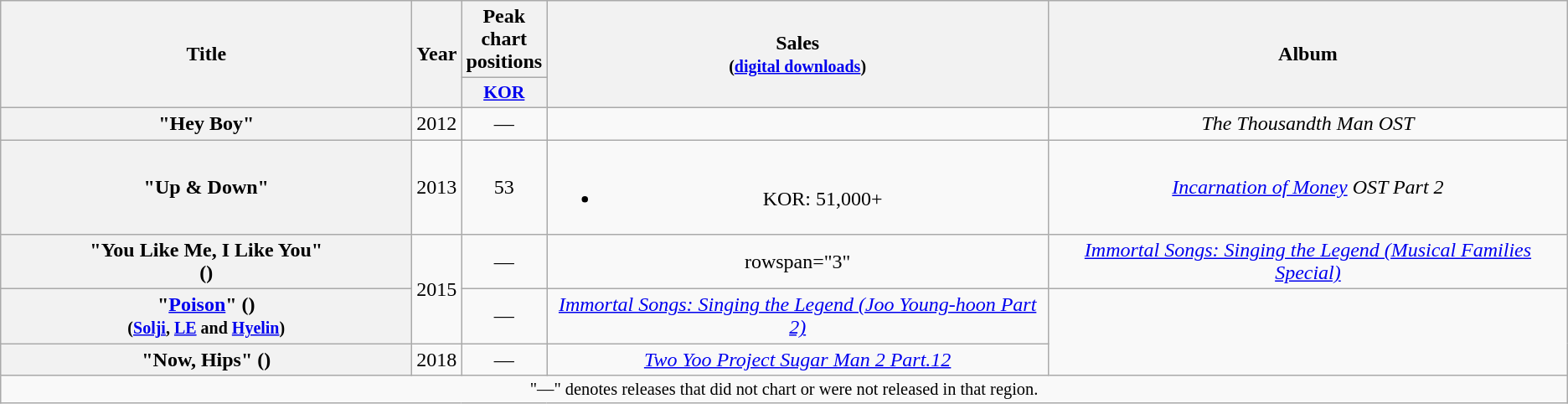<table class="wikitable plainrowheaders" style="text-align:center">
<tr>
<th scope="col" rowspan="2" style="width:20em">Title</th>
<th scope="col" rowspan="2">Year</th>
<th scope="col">Peak<br>chart<br>positions</th>
<th scope="col" rowspan="2">Sales<br><small>(<a href='#'>digital downloads</a>)</small></th>
<th scope="col" rowspan="2">Album</th>
</tr>
<tr>
<th scope="col" style="width:3em;font-size:90%"><a href='#'>KOR</a><br></th>
</tr>
<tr>
<th scope="row">"Hey Boy"</th>
<td>2012</td>
<td>—</td>
<td></td>
<td><em>The Thousandth Man OST</em></td>
</tr>
<tr>
<th scope="row">"Up & Down"</th>
<td>2013</td>
<td>53</td>
<td><br><ul><li>KOR: 51,000+</li></ul></td>
<td><em><a href='#'>Incarnation of Money</a> OST Part 2</em></td>
</tr>
<tr>
<th scope="row">"You Like Me, I Like You"<br>()</th>
<td rowspan="2">2015</td>
<td>—</td>
<td>rowspan="3" </td>
<td><em><a href='#'>Immortal Songs: Singing the Legend (Musical Families Special)</a></em></td>
</tr>
<tr>
<th scope="row">"<a href='#'>Poison</a>" ()<br><small>(<a href='#'>Solji</a>, <a href='#'>LE</a> and <a href='#'>Hyelin</a>)</small></th>
<td>—</td>
<td><em><a href='#'>Immortal Songs: Singing the Legend (Joo Young-hoon Part 2)</a></em></td>
</tr>
<tr>
<th scope="row">"Now, Hips" ()</th>
<td>2018</td>
<td>—</td>
<td><em><a href='#'>Two Yoo Project Sugar Man 2 Part.12</a></em></td>
</tr>
<tr>
<td colspan="5" style="font-size:85%">"—" denotes releases that did not chart or were not released in that region.</td>
</tr>
</table>
